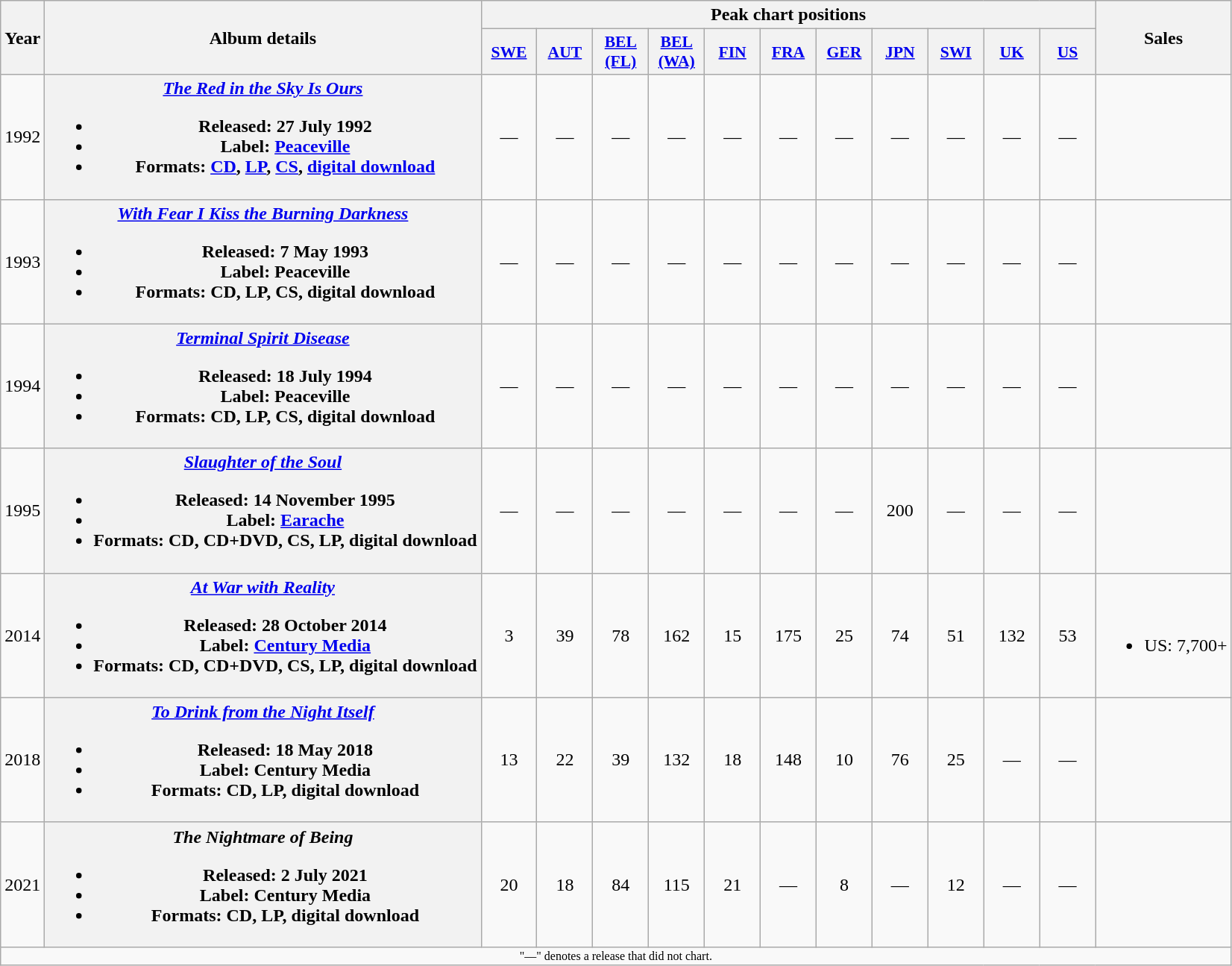<table class="wikitable plainrowheaders" style="text-align:center;">
<tr>
<th scope="col" rowspan="2">Year</th>
<th scope="col" rowspan="2">Album details</th>
<th scope="col" colspan="11">Peak chart positions</th>
<th scope="col" rowspan="2">Sales</th>
</tr>
<tr>
<th scope="col" style="width:3em;font-size:90%;"><a href='#'>SWE</a><br></th>
<th scope="col" style="width:3em;font-size:90%;"><a href='#'>AUT</a><br></th>
<th scope="col" style="width:3em;font-size:90%;"><a href='#'>BEL (FL)</a><br></th>
<th scope="col" style="width:3em;font-size:90%;"><a href='#'>BEL (WA)</a><br></th>
<th scope="col" style="width:3em;font-size:90%;"><a href='#'>FIN</a><br></th>
<th scope="col" style="width:3em;font-size:90%;"><a href='#'>FRA</a><br></th>
<th scope="col" style="width:3em;font-size:90%;"><a href='#'>GER</a><br></th>
<th scope="col" style="width:3em;font-size:90%;"><a href='#'>JPN</a><br></th>
<th scope="col" style="width:3em;font-size:90%;"><a href='#'>SWI</a><br></th>
<th scope="col" style="width:3em;font-size:90%;"><a href='#'>UK</a><br></th>
<th scope="col" style="width:3em;font-size:90%;"><a href='#'>US</a><br></th>
</tr>
<tr>
<td style="text-align:center;">1992</td>
<th scope="row"><em><a href='#'>The Red in the Sky Is Ours</a></em><br><ul><li>Released: 27 July 1992</li><li>Label: <a href='#'>Peaceville</a></li><li>Formats: <a href='#'>CD</a>, <a href='#'>LP</a>, <a href='#'>CS</a>, <a href='#'>digital download</a></li></ul></th>
<td>—</td>
<td>—</td>
<td>—</td>
<td>—</td>
<td>—</td>
<td>—</td>
<td>—</td>
<td>—</td>
<td>—</td>
<td>—</td>
<td>—</td>
<td></td>
</tr>
<tr>
<td style="text-align:center;">1993</td>
<th scope="row"><em><a href='#'>With Fear I Kiss the Burning Darkness</a></em><br><ul><li>Released: 7 May 1993</li><li>Label: Peaceville</li><li>Formats: CD, LP, CS, digital download</li></ul></th>
<td>—</td>
<td>—</td>
<td>—</td>
<td>—</td>
<td>—</td>
<td>—</td>
<td>—</td>
<td>—</td>
<td>—</td>
<td>—</td>
<td>—</td>
<td></td>
</tr>
<tr>
<td style="text-align:center;">1994</td>
<th scope="row"><em><a href='#'>Terminal Spirit Disease</a></em><br><ul><li>Released: 18 July 1994</li><li>Label: Peaceville</li><li>Formats: CD, LP, CS, digital download</li></ul></th>
<td>—</td>
<td>—</td>
<td>—</td>
<td>—</td>
<td>—</td>
<td>—</td>
<td>—</td>
<td>—</td>
<td>—</td>
<td>—</td>
<td>—</td>
<td></td>
</tr>
<tr>
<td style="text-align:center;">1995</td>
<th scope="row"><em><a href='#'>Slaughter of the Soul</a></em><br><ul><li>Released: 14 November 1995</li><li>Label: <a href='#'>Earache</a></li><li>Formats: CD, CD+DVD, CS, LP, digital download</li></ul></th>
<td>—</td>
<td>—</td>
<td>—</td>
<td>—</td>
<td>—</td>
<td>—</td>
<td>—</td>
<td>200</td>
<td>—</td>
<td>—</td>
<td>—</td>
<td></td>
</tr>
<tr>
<td style="text-align:center;">2014</td>
<th scope="row"><em><a href='#'>At War with Reality</a></em><br><ul><li>Released: 28 October 2014</li><li>Label: <a href='#'>Century Media</a></li><li>Formats: CD, CD+DVD, CS, LP, digital download</li></ul></th>
<td>3</td>
<td>39</td>
<td>78</td>
<td>162</td>
<td>15</td>
<td>175</td>
<td>25</td>
<td>74</td>
<td>51</td>
<td>132</td>
<td>53</td>
<td><br><ul><li>US: 7,700+</li></ul></td>
</tr>
<tr>
<td style="text-align:center;">2018</td>
<th scope="row"><em><a href='#'>To Drink from the Night Itself</a></em><br><ul><li>Released: 18 May 2018</li><li>Label: Century Media</li><li>Formats: CD, LP, digital download</li></ul></th>
<td>13</td>
<td>22</td>
<td>39</td>
<td>132</td>
<td>18</td>
<td>148</td>
<td>10</td>
<td>76</td>
<td>25</td>
<td>—</td>
<td>—</td>
<td></td>
</tr>
<tr>
<td style="text-align:center;">2021</td>
<th scope="row"><em>The Nightmare of Being</em><br><ul><li>Released: 2 July 2021</li><li>Label: Century Media</li><li>Formats: CD, LP, digital download</li></ul></th>
<td>20</td>
<td>18</td>
<td>84</td>
<td>115</td>
<td>21<br></td>
<td>—</td>
<td>8</td>
<td>—</td>
<td>12</td>
<td>—</td>
<td>—</td>
<td></td>
</tr>
<tr>
<td align="center" colspan="20" style="font-size: 8pt">"—" denotes a release that did not chart.</td>
</tr>
</table>
